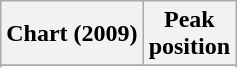<table class="wikitable sortable plainrowheaders">
<tr>
<th scope="col">Chart (2009)</th>
<th scope="col">Peak<br>position</th>
</tr>
<tr>
</tr>
<tr>
</tr>
<tr>
</tr>
<tr>
</tr>
<tr>
</tr>
<tr>
</tr>
<tr>
</tr>
<tr>
</tr>
</table>
